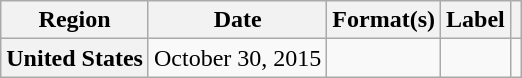<table class="wikitable plainrowheaders">
<tr>
<th scope="col">Region</th>
<th scope="col">Date</th>
<th scope="col">Format(s)</th>
<th scope="col">Label</th>
<th scope="col"></th>
</tr>
<tr>
<th scope="row">United States</th>
<td>October 30, 2015</td>
<td></td>
<td></td>
<td align="center"></td>
</tr>
</table>
